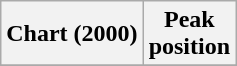<table class="wikitable plainrowheaders sortable">
<tr>
<th scope="col">Chart (2000)</th>
<th scope="col">Peak<br>position</th>
</tr>
<tr>
</tr>
</table>
